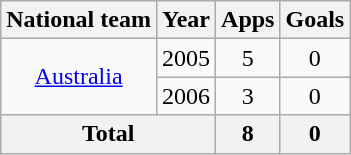<table class="wikitable" style="text-align:center">
<tr>
<th>National team</th>
<th>Year</th>
<th>Apps</th>
<th>Goals</th>
</tr>
<tr>
<td rowspan="2"><a href='#'>Australia</a></td>
<td>2005</td>
<td>5</td>
<td>0</td>
</tr>
<tr>
<td>2006</td>
<td>3</td>
<td>0</td>
</tr>
<tr>
<th colspan="2">Total</th>
<th>8</th>
<th>0</th>
</tr>
</table>
